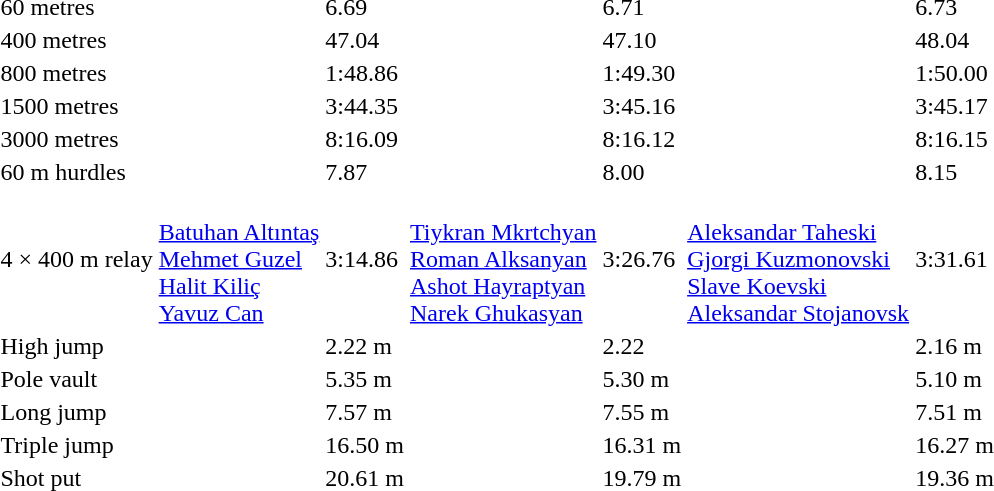<table>
<tr>
<td>60 metres</td>
<td></td>
<td>6.69</td>
<td></td>
<td>6.71</td>
<td></td>
<td>6.73</td>
</tr>
<tr>
<td>400 metres</td>
<td></td>
<td>47.04</td>
<td></td>
<td>47.10</td>
<td></td>
<td>48.04</td>
</tr>
<tr>
<td>800 metres</td>
<td></td>
<td>1:48.86 </td>
<td></td>
<td>1:49.30 </td>
<td></td>
<td>1:50.00</td>
</tr>
<tr>
<td>1500 metres</td>
<td></td>
<td>3:44.35</td>
<td></td>
<td>3:45.16</td>
<td></td>
<td>3:45.17</td>
</tr>
<tr>
<td>3000 metres</td>
<td></td>
<td>8:16.09</td>
<td></td>
<td>8:16.12</td>
<td></td>
<td>8:16.15</td>
</tr>
<tr>
<td>60 m hurdles</td>
<td></td>
<td>7.87</td>
<td></td>
<td>8.00</td>
<td></td>
<td>8.15</td>
</tr>
<tr>
<td>4 × 400 m relay</td>
<td><br><a href='#'>Batuhan Altıntaş</a><br><a href='#'>Mehmet Guzel</a><br><a href='#'>Halit Kiliç</a><br><a href='#'>Yavuz Can</a></td>
<td>3:14.86</td>
<td><br><a href='#'>Tiykran Mkrtchyan</a><br><a href='#'>Roman Alksanyan</a><br><a href='#'>Ashot Hayraptyan</a><br><a href='#'>Narek Ghukasyan</a></td>
<td>3:26.76 </td>
<td><br><a href='#'>Aleksandar Taheski</a><br><a href='#'>Gjorgi Kuzmonovski</a><br><a href='#'>Slave Koevski</a><br><a href='#'>Aleksandar Stojanovsk</a></td>
<td>3:31.61 </td>
</tr>
<tr>
<td>High jump</td>
<td></td>
<td>2.22 m</td>
<td></td>
<td>2.22 </td>
<td></td>
<td>2.16 m</td>
</tr>
<tr>
<td>Pole vault</td>
<td></td>
<td>5.35 m</td>
<td></td>
<td>5.30 m</td>
<td></td>
<td>5.10 m</td>
</tr>
<tr>
<td>Long jump</td>
<td></td>
<td>7.57 m</td>
<td></td>
<td>7.55 m</td>
<td></td>
<td>7.51 m</td>
</tr>
<tr>
<td>Triple jump</td>
<td></td>
<td>16.50 m</td>
<td></td>
<td>16.31 m</td>
<td></td>
<td>16.27 m</td>
</tr>
<tr>
<td>Shot put</td>
<td></td>
<td>20.61 m</td>
<td></td>
<td>19.79 m</td>
<td></td>
<td>19.36 m</td>
</tr>
</table>
